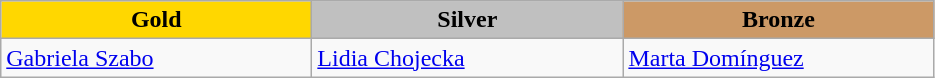<table class="wikitable" style="text-align:left">
<tr align="center">
<td width=200 bgcolor=gold><strong>Gold</strong></td>
<td width=200 bgcolor=silver><strong>Silver</strong></td>
<td width=200 bgcolor=CC9966><strong>Bronze</strong></td>
</tr>
<tr>
<td><a href='#'>Gabriela Szabo</a><br><em></em></td>
<td><a href='#'>Lidia Chojecka</a><br><em></em></td>
<td><a href='#'>Marta Domínguez</a><br><em></em></td>
</tr>
</table>
